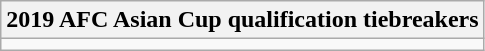<table class="wikitable collapsible collapsed">
<tr>
<th>2019 AFC Asian Cup qualification tiebreakers</th>
</tr>
<tr>
<td></td>
</tr>
</table>
